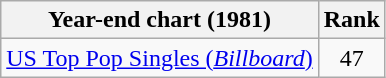<table class="wikitable sortable">
<tr>
<th>Year-end chart (1981)</th>
<th>Rank</th>
</tr>
<tr>
<td><a href='#'>US Top Pop Singles (<em>Billboard</em>)</a></td>
<td align="center">47</td>
</tr>
</table>
